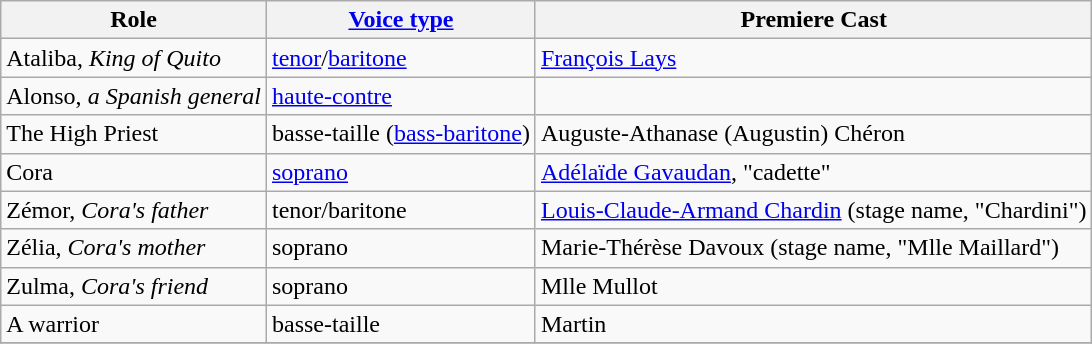<table class="wikitable">
<tr>
<th>Role</th>
<th><a href='#'>Voice type</a></th>
<th>Premiere Cast</th>
</tr>
<tr>
<td>Ataliba, <em>King of Quito</em></td>
<td><a href='#'>tenor</a>/<a href='#'>baritone</a></td>
<td><a href='#'>François Lays</a></td>
</tr>
<tr>
<td>Alonso, <em>a Spanish general</em></td>
<td><a href='#'>haute-contre</a></td>
<td></td>
</tr>
<tr>
<td>The High Priest</td>
<td>basse-taille (<a href='#'>bass-baritone</a>)</td>
<td>Auguste-Athanase (Augustin) Chéron</td>
</tr>
<tr>
<td>Cora</td>
<td><a href='#'>soprano</a></td>
<td><a href='#'>Adélaïde Gavaudan</a>, "cadette"</td>
</tr>
<tr>
<td>Zémor, <em>Cora's father</em></td>
<td>tenor/baritone</td>
<td><a href='#'>Louis-Claude-Armand Chardin</a> (stage name, "Chardini")</td>
</tr>
<tr>
<td>Zélia, <em>Cora's mother</em></td>
<td>soprano</td>
<td>Marie-Thérèse Davoux (stage name, "Mlle Maillard")</td>
</tr>
<tr>
<td>Zulma, <em>Cora's friend</em></td>
<td>soprano</td>
<td>Mlle Mullot</td>
</tr>
<tr>
<td>A warrior</td>
<td>basse-taille</td>
<td>Martin</td>
</tr>
<tr>
</tr>
</table>
